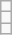<table class="wikitable" style="text-align:center;">
<tr>
<td></td>
</tr>
<tr>
<td></td>
</tr>
<tr>
<td></td>
</tr>
</table>
